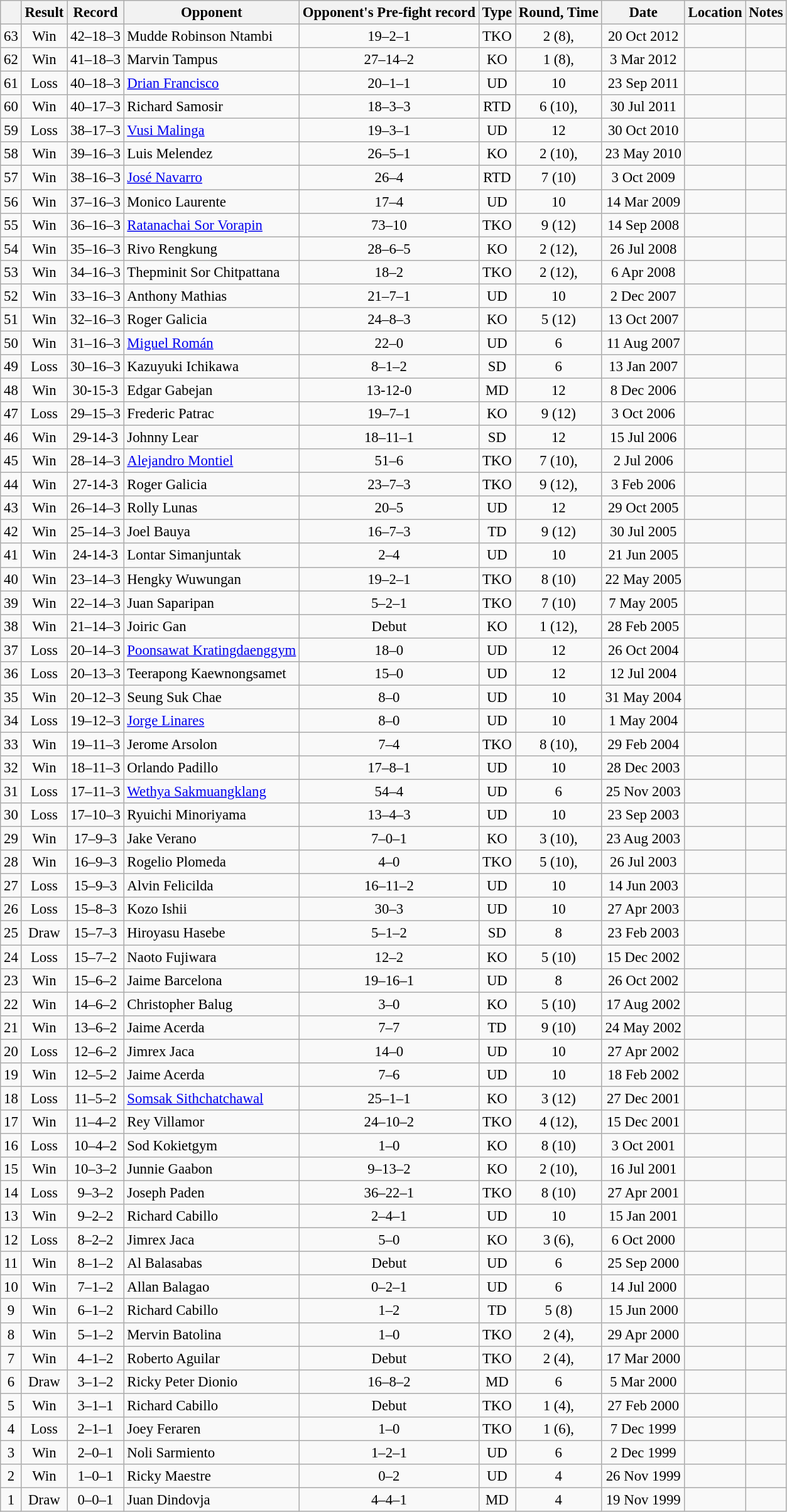<table class="wikitable" style="text-align:center; font-size:95%">
<tr>
<th></th>
<th>Result</th>
<th>Record</th>
<th>Opponent</th>
<th>Opponent's Pre-fight record</th>
<th>Type</th>
<th>Round, Time</th>
<th>Date</th>
<th>Location</th>
<th>Notes</th>
</tr>
<tr>
<td>63</td>
<td>Win</td>
<td>42–18–3</td>
<td align=left>Mudde Robinson Ntambi</td>
<td>19–2–1</td>
<td>TKO</td>
<td>2 (8), </td>
<td>20 Oct 2012</td>
<td align=left></td>
<td></td>
</tr>
<tr>
<td>62</td>
<td>Win</td>
<td>41–18–3</td>
<td align=left>Marvin Tampus</td>
<td>27–14–2</td>
<td>KO</td>
<td>1 (8), </td>
<td>3 Mar 2012</td>
<td align=left></td>
<td></td>
</tr>
<tr>
<td>61</td>
<td>Loss</td>
<td>40–18–3</td>
<td align=left><a href='#'>Drian Francisco</a></td>
<td>20–1–1</td>
<td>UD</td>
<td>10</td>
<td>23 Sep 2011</td>
<td align=left></td>
<td></td>
</tr>
<tr>
<td>60</td>
<td>Win</td>
<td>40–17–3</td>
<td align=left>Richard Samosir</td>
<td>18–3–3</td>
<td>RTD</td>
<td>6 (10), </td>
<td>30 Jul 2011</td>
<td align=left></td>
<td></td>
</tr>
<tr>
<td>59</td>
<td>Loss</td>
<td>38–17–3</td>
<td align=left><a href='#'>Vusi Malinga</a></td>
<td>19–3–1</td>
<td>UD</td>
<td>12</td>
<td>30 Oct 2010</td>
<td align=left></td>
<td align=left></td>
</tr>
<tr>
<td>58</td>
<td>Win</td>
<td>39–16–3</td>
<td align=left>Luis Melendez</td>
<td>26–5–1</td>
<td>KO</td>
<td>2 (10), </td>
<td>23 May 2010</td>
<td align=left></td>
<td></td>
</tr>
<tr>
<td>57</td>
<td>Win</td>
<td>38–16–3</td>
<td align=left><a href='#'>José Navarro</a></td>
<td>26–4</td>
<td>RTD</td>
<td>7 (10)</td>
<td>3 Oct 2009</td>
<td align=left></td>
<td></td>
</tr>
<tr>
<td>56</td>
<td>Win</td>
<td>37–16–3</td>
<td align=left>Monico Laurente</td>
<td>17–4</td>
<td>UD</td>
<td>10</td>
<td>14 Mar 2009</td>
<td align=left></td>
<td></td>
</tr>
<tr>
<td>55</td>
<td>Win</td>
<td>36–16–3</td>
<td align=left><a href='#'>Ratanachai Sor Vorapin</a></td>
<td>73–10</td>
<td>TKO</td>
<td>9 (12) </td>
<td>14 Sep 2008</td>
<td align=left></td>
<td align=left></td>
</tr>
<tr>
<td>54</td>
<td>Win</td>
<td>35–16–3</td>
<td align=left>Rivo Rengkung</td>
<td>28–6–5</td>
<td>KO</td>
<td>2 (12), </td>
<td>26 Jul 2008</td>
<td align=left></td>
<td align=left></td>
</tr>
<tr>
<td>53</td>
<td>Win</td>
<td>34–16–3</td>
<td align=left>Thepminit Sor Chitpattana</td>
<td>18–2</td>
<td>TKO</td>
<td>2 (12), </td>
<td>6 Apr 2008</td>
<td align=left></td>
<td></td>
</tr>
<tr>
<td>52</td>
<td>Win</td>
<td>33–16–3</td>
<td align=left>Anthony Mathias</td>
<td>21–7–1</td>
<td>UD</td>
<td>10</td>
<td>2 Dec 2007</td>
<td align=left></td>
<td></td>
</tr>
<tr>
<td>51</td>
<td>Win</td>
<td>32–16–3</td>
<td align=left>Roger Galicia</td>
<td>24–8–3</td>
<td>KO</td>
<td>5 (12) </td>
<td>13 Oct 2007</td>
<td align=left></td>
<td align=left></td>
</tr>
<tr>
<td>50</td>
<td>Win</td>
<td>31–16–3</td>
<td align=left><a href='#'>Miguel Román</a></td>
<td>22–0</td>
<td>UD</td>
<td>6</td>
<td>11 Aug 2007</td>
<td align=left></td>
<td></td>
</tr>
<tr>
<td>49</td>
<td>Loss</td>
<td>30–16–3</td>
<td align=left>Kazuyuki Ichikawa</td>
<td>8–1–2</td>
<td>SD</td>
<td>6</td>
<td>13 Jan 2007</td>
<td align=left></td>
<td></td>
</tr>
<tr>
<td>48</td>
<td>Win</td>
<td>30-15-3</td>
<td align=left>Edgar Gabejan</td>
<td>13-12-0</td>
<td>MD</td>
<td>12</td>
<td>8 Dec 2006</td>
<td align=left></td>
<td align=left></td>
</tr>
<tr>
<td>47</td>
<td>Loss</td>
<td>29–15–3</td>
<td align=left>Frederic Patrac</td>
<td>19–7–1</td>
<td>KO</td>
<td>9 (12) </td>
<td>3 Oct 2006</td>
<td align=left></td>
<td align=left></td>
</tr>
<tr>
<td>46</td>
<td>Win</td>
<td>29-14-3</td>
<td align=left>Johnny Lear</td>
<td>18–11–1</td>
<td>SD</td>
<td>12</td>
<td>15 Jul 2006</td>
<td align=left></td>
<td align=left></td>
</tr>
<tr>
<td>45</td>
<td>Win</td>
<td>28–14–3</td>
<td align=left><a href='#'>Alejandro Montiel</a></td>
<td>51–6</td>
<td>TKO</td>
<td>7 (10), </td>
<td>2 Jul 2006</td>
<td align=left></td>
<td></td>
</tr>
<tr>
<td>44</td>
<td>Win</td>
<td>27-14-3</td>
<td align=left>Roger Galicia</td>
<td>23–7–3</td>
<td>TKO</td>
<td>9 (12), </td>
<td>3 Feb 2006</td>
<td align=left></td>
<td align=left></td>
</tr>
<tr>
<td>43</td>
<td>Win</td>
<td>26–14–3</td>
<td align=left>Rolly Lunas</td>
<td>20–5</td>
<td>UD</td>
<td>12</td>
<td>29 Oct 2005</td>
<td align=left></td>
<td align=left></td>
</tr>
<tr>
<td>42</td>
<td>Win</td>
<td>25–14–3</td>
<td align=left>Joel Bauya</td>
<td>16–7–3</td>
<td>TD</td>
<td>9 (12)</td>
<td>30 Jul 2005</td>
<td align=left></td>
<td align=left></td>
</tr>
<tr>
<td>41</td>
<td>Win</td>
<td>24-14-3</td>
<td align=left>Lontar Simanjuntak</td>
<td>2–4</td>
<td>UD</td>
<td>10</td>
<td>21 Jun 2005</td>
<td align=left></td>
<td></td>
</tr>
<tr>
<td>40</td>
<td>Win</td>
<td>23–14–3</td>
<td align=left>Hengky Wuwungan</td>
<td>19–2–1</td>
<td>TKO</td>
<td>8 (10)</td>
<td>22 May 2005</td>
<td align=left></td>
<td></td>
</tr>
<tr>
<td>39</td>
<td>Win</td>
<td>22–14–3</td>
<td align=left>Juan Saparipan</td>
<td>5–2–1</td>
<td>TKO</td>
<td>7 (10)</td>
<td>7 May 2005</td>
<td align=left></td>
<td></td>
</tr>
<tr>
<td>38</td>
<td>Win</td>
<td>21–14–3</td>
<td align=left>Joiric Gan</td>
<td>Debut</td>
<td>KO</td>
<td>1 (12), </td>
<td>28 Feb 2005</td>
<td align=left></td>
<td></td>
</tr>
<tr>
<td>37</td>
<td>Loss</td>
<td>20–14–3</td>
<td align=left><a href='#'>Poonsawat Kratingdaenggym</a></td>
<td>18–0</td>
<td>UD</td>
<td>12</td>
<td>26 Oct 2004</td>
<td align=left></td>
<td align=left></td>
</tr>
<tr>
<td>36</td>
<td>Loss</td>
<td>20–13–3</td>
<td align=left>Teerapong Kaewnongsamet</td>
<td>15–0</td>
<td>UD</td>
<td>12</td>
<td>12 Jul 2004</td>
<td align=left></td>
<td align=left></td>
</tr>
<tr>
<td>35</td>
<td>Win</td>
<td>20–12–3</td>
<td align=left>Seung Suk Chae</td>
<td>8–0</td>
<td>UD</td>
<td>10</td>
<td>31 May 2004</td>
<td align=left></td>
<td></td>
</tr>
<tr>
<td>34</td>
<td>Loss</td>
<td>19–12–3</td>
<td align=left><a href='#'>Jorge Linares</a></td>
<td>8–0</td>
<td>UD</td>
<td>10</td>
<td>1 May 2004</td>
<td align=left></td>
<td></td>
</tr>
<tr>
<td>33</td>
<td>Win</td>
<td>19–11–3</td>
<td align=left>Jerome Arsolon</td>
<td>7–4</td>
<td>TKO</td>
<td>8 (10), </td>
<td>29 Feb 2004</td>
<td align=left></td>
<td></td>
</tr>
<tr>
<td>32</td>
<td>Win</td>
<td>18–11–3</td>
<td align=left>Orlando Padillo</td>
<td>17–8–1</td>
<td>UD</td>
<td>10</td>
<td>28 Dec 2003</td>
<td align=left></td>
<td></td>
</tr>
<tr>
<td>31</td>
<td>Loss</td>
<td>17–11–3</td>
<td align=left><a href='#'>Wethya Sakmuangklang</a></td>
<td>54–4</td>
<td>UD</td>
<td>6</td>
<td>25 Nov 2003</td>
<td align=left></td>
<td></td>
</tr>
<tr>
<td>30</td>
<td>Loss</td>
<td>17–10–3</td>
<td align=left>Ryuichi Minoriyama</td>
<td>13–4–3</td>
<td>UD</td>
<td>10</td>
<td>23 Sep 2003</td>
<td align=left></td>
<td></td>
</tr>
<tr>
<td>29</td>
<td>Win</td>
<td>17–9–3</td>
<td align=left>Jake Verano</td>
<td>7–0–1</td>
<td>KO</td>
<td>3 (10), </td>
<td>23 Aug 2003</td>
<td align=left></td>
<td></td>
</tr>
<tr>
<td>28</td>
<td>Win</td>
<td>16–9–3</td>
<td align=left>Rogelio Plomeda</td>
<td>4–0</td>
<td>TKO</td>
<td>5 (10), </td>
<td>26 Jul 2003</td>
<td align=left></td>
<td></td>
</tr>
<tr>
<td>27</td>
<td>Loss</td>
<td>15–9–3</td>
<td align=left>Alvin Felicilda</td>
<td>16–11–2</td>
<td>UD</td>
<td>10</td>
<td>14 Jun 2003</td>
<td align=left></td>
<td></td>
</tr>
<tr>
<td>26</td>
<td>Loss</td>
<td>15–8–3</td>
<td align=left>Kozo Ishii</td>
<td>30–3</td>
<td>UD</td>
<td>10</td>
<td>27 Apr 2003</td>
<td align=left></td>
<td></td>
</tr>
<tr>
<td>25</td>
<td>Draw</td>
<td>15–7–3</td>
<td align=left>Hiroyasu Hasebe</td>
<td>5–1–2</td>
<td>SD</td>
<td>8</td>
<td>23 Feb 2003</td>
<td align=left></td>
<td></td>
</tr>
<tr>
<td>24</td>
<td>Loss</td>
<td>15–7–2</td>
<td align=left>Naoto Fujiwara</td>
<td>12–2</td>
<td>KO</td>
<td>5 (10) </td>
<td>15 Dec 2002</td>
<td align=left></td>
<td></td>
</tr>
<tr>
<td>23</td>
<td>Win</td>
<td>15–6–2</td>
<td align=left>Jaime Barcelona</td>
<td>19–16–1</td>
<td>UD</td>
<td>8</td>
<td>26 Oct 2002</td>
<td align=left></td>
<td></td>
</tr>
<tr>
<td>22</td>
<td>Win</td>
<td>14–6–2</td>
<td align=left>Christopher Balug</td>
<td>3–0</td>
<td>KO</td>
<td>5 (10)</td>
<td>17 Aug 2002</td>
<td align=left></td>
<td></td>
</tr>
<tr>
<td>21</td>
<td>Win</td>
<td>13–6–2</td>
<td align=left>Jaime Acerda</td>
<td>7–7</td>
<td>TD</td>
<td>9 (10)</td>
<td>24 May 2002</td>
<td align=left></td>
<td></td>
</tr>
<tr>
<td>20</td>
<td>Loss</td>
<td>12–6–2</td>
<td align=left>Jimrex Jaca</td>
<td>14–0</td>
<td>UD</td>
<td>10</td>
<td>27 Apr 2002</td>
<td align=left></td>
<td></td>
</tr>
<tr>
<td>19</td>
<td>Win</td>
<td>12–5–2</td>
<td align=left>Jaime Acerda</td>
<td>7–6</td>
<td>UD</td>
<td>10</td>
<td>18 Feb 2002</td>
<td align=left></td>
<td></td>
</tr>
<tr>
<td>18</td>
<td>Loss</td>
<td>11–5–2</td>
<td align=left><a href='#'>Somsak Sithchatchawal</a></td>
<td>25–1–1</td>
<td>KO</td>
<td>3 (12)</td>
<td>27 Dec 2001</td>
<td align=left></td>
<td></td>
</tr>
<tr>
<td>17</td>
<td>Win</td>
<td>11–4–2</td>
<td align=left>Rey Villamor</td>
<td>24–10–2</td>
<td>TKO</td>
<td>4 (12), </td>
<td>15 Dec 2001</td>
<td align=left></td>
<td align=left></td>
</tr>
<tr>
<td>16</td>
<td>Loss</td>
<td>10–4–2</td>
<td align=left>Sod Kokietgym</td>
<td>1–0</td>
<td>KO</td>
<td>8 (10)</td>
<td>3 Oct 2001</td>
<td align=left></td>
<td align=left></td>
</tr>
<tr>
<td>15</td>
<td>Win</td>
<td>10–3–2</td>
<td align=left>Junnie Gaabon</td>
<td>9–13–2</td>
<td>KO</td>
<td>2 (10), </td>
<td>16 Jul 2001</td>
<td align=left></td>
<td></td>
</tr>
<tr>
<td>14</td>
<td>Loss</td>
<td>9–3–2</td>
<td align=left>Joseph Paden</td>
<td>36–22–1</td>
<td>TKO</td>
<td>8 (10)</td>
<td>27 Apr 2001</td>
<td align=left></td>
<td></td>
</tr>
<tr>
<td>13</td>
<td>Win</td>
<td>9–2–2</td>
<td align=left>Richard Cabillo</td>
<td>2–4–1</td>
<td>UD</td>
<td>10</td>
<td>15 Jan 2001</td>
<td align=left></td>
<td></td>
</tr>
<tr>
<td>12</td>
<td>Loss</td>
<td>8–2–2</td>
<td align=left>Jimrex Jaca</td>
<td>5–0</td>
<td>KO</td>
<td>3 (6), </td>
<td>6 Oct 2000</td>
<td align=left></td>
<td></td>
</tr>
<tr>
<td>11</td>
<td>Win</td>
<td>8–1–2</td>
<td align=left>Al Balasabas</td>
<td>Debut</td>
<td>UD</td>
<td>6</td>
<td>25 Sep 2000</td>
<td align=left></td>
<td></td>
</tr>
<tr>
<td>10</td>
<td>Win</td>
<td>7–1–2</td>
<td align=left>Allan Balagao</td>
<td>0–2–1</td>
<td>UD</td>
<td>6</td>
<td>14 Jul 2000</td>
<td align=left></td>
<td></td>
</tr>
<tr>
<td>9</td>
<td>Win</td>
<td>6–1–2</td>
<td align=left>Richard Cabillo</td>
<td>1–2</td>
<td>TD</td>
<td>5 (8)</td>
<td>15 Jun 2000</td>
<td align=left></td>
<td></td>
</tr>
<tr>
<td>8</td>
<td>Win</td>
<td>5–1–2</td>
<td align=left>Mervin Batolina</td>
<td>1–0</td>
<td>TKO</td>
<td>2 (4), </td>
<td>29 Apr 2000</td>
<td align=left></td>
<td></td>
</tr>
<tr>
<td>7</td>
<td>Win</td>
<td>4–1–2</td>
<td align=left>Roberto Aguilar</td>
<td>Debut</td>
<td>TKO</td>
<td>2 (4), </td>
<td>17 Mar 2000</td>
<td align=left></td>
<td></td>
</tr>
<tr>
<td>6</td>
<td>Draw</td>
<td>3–1–2</td>
<td align=left>Ricky Peter Dionio</td>
<td>16–8–2</td>
<td>MD</td>
<td>6</td>
<td>5 Mar 2000</td>
<td align=left></td>
<td></td>
</tr>
<tr>
<td>5</td>
<td>Win</td>
<td>3–1–1</td>
<td align=left>Richard Cabillo</td>
<td>Debut</td>
<td>TKO</td>
<td>1 (4), </td>
<td>27 Feb 2000</td>
<td align=left></td>
<td></td>
</tr>
<tr>
<td>4</td>
<td>Loss</td>
<td>2–1–1</td>
<td align=left>Joey Feraren</td>
<td>1–0</td>
<td>TKO</td>
<td>1 (6), </td>
<td>7 Dec 1999</td>
<td align=left></td>
<td></td>
</tr>
<tr>
<td>3</td>
<td>Win</td>
<td>2–0–1</td>
<td align=left>Noli Sarmiento</td>
<td>1–2–1</td>
<td>UD</td>
<td>6</td>
<td>2 Dec 1999</td>
<td align=left></td>
<td></td>
</tr>
<tr>
<td>2</td>
<td>Win</td>
<td>1–0–1</td>
<td align=left>Ricky Maestre</td>
<td>0–2</td>
<td>UD</td>
<td>4</td>
<td>26 Nov 1999</td>
<td align=left></td>
<td></td>
</tr>
<tr>
<td>1</td>
<td>Draw</td>
<td>0–0–1</td>
<td align=left>Juan Dindovja</td>
<td>4–4–1</td>
<td>MD</td>
<td>4</td>
<td>19 Nov 1999</td>
<td align=left></td>
<td></td>
</tr>
</table>
